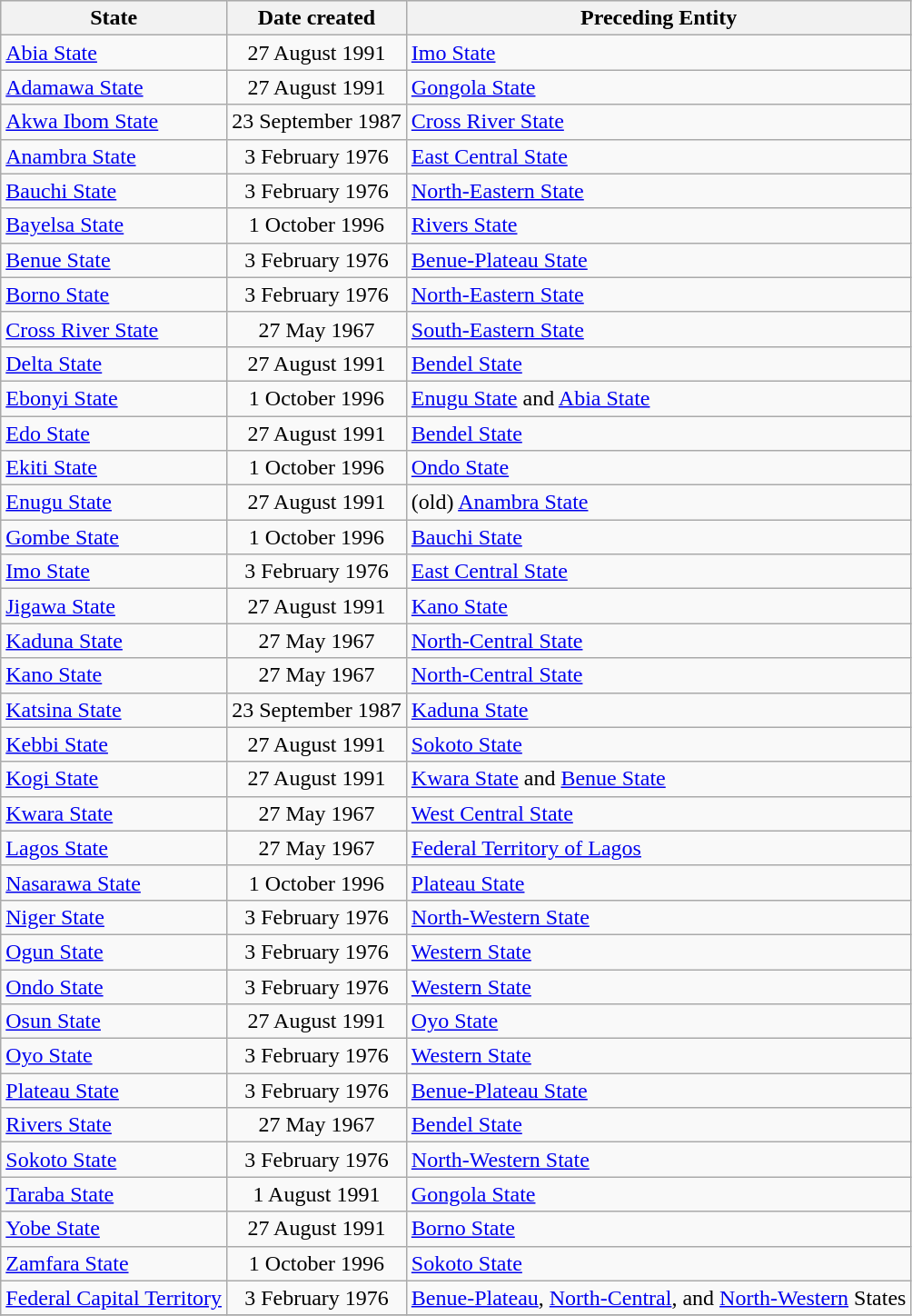<table class="wikitable sortable plainrowheaders" style="text-align:left;">
<tr bgcolor=#e8e8e8>
<th align="left" scope="col">State</th>
<th align="center" scope="col">Date created</th>
<th scope="col">Preceding Entity</th>
</tr>
<tr>
<td align="left"><a href='#'>Abia State</a></td>
<td align="center">27 August 1991</td>
<td align="left"><a href='#'>Imo State</a></td>
</tr>
<tr>
<td align="left"><a href='#'>Adamawa State</a></td>
<td align="center">27 August 1991</td>
<td align="left"><a href='#'>Gongola State</a></td>
</tr>
<tr>
<td align="left"><a href='#'>Akwa Ibom State</a></td>
<td align="center">23 September 1987</td>
<td align="left"><a href='#'>Cross River State</a></td>
</tr>
<tr>
<td align="left"><a href='#'>Anambra State</a></td>
<td align="center">3 February 1976</td>
<td align="left"><a href='#'>East Central State</a></td>
</tr>
<tr>
<td align="left"><a href='#'>Bauchi State</a></td>
<td align="center">3 February 1976</td>
<td align="left"><a href='#'>North-Eastern State</a></td>
</tr>
<tr>
<td align="left"><a href='#'>Bayelsa State</a></td>
<td align="center">1 October 1996</td>
<td align="left"><a href='#'>Rivers State</a></td>
</tr>
<tr>
<td align="left"><a href='#'>Benue State</a></td>
<td align="center">3 February 1976</td>
<td align="left"><a href='#'>Benue-Plateau State</a></td>
</tr>
<tr>
<td align="left"><a href='#'>Borno State</a></td>
<td align="center">3 February 1976</td>
<td align="left"><a href='#'>North-Eastern State</a></td>
</tr>
<tr>
<td align="left"><a href='#'>Cross River State</a></td>
<td align="center">27 May 1967</td>
<td align="left"><a href='#'>South-Eastern State</a></td>
</tr>
<tr>
<td align="left"><a href='#'>Delta State</a></td>
<td align="center">27 August 1991</td>
<td align="left"><a href='#'>Bendel State</a></td>
</tr>
<tr>
<td align="left"><a href='#'>Ebonyi State</a></td>
<td align="center">1 October 1996</td>
<td align="left"><a href='#'>Enugu State</a> and <a href='#'>Abia State</a></td>
</tr>
<tr>
<td align="left"><a href='#'>Edo State</a></td>
<td align="center">27 August 1991</td>
<td align="left"><a href='#'>Bendel State</a></td>
</tr>
<tr>
<td align="left"><a href='#'>Ekiti State</a></td>
<td align="center">1 October 1996</td>
<td align="left"><a href='#'>Ondo State</a></td>
</tr>
<tr>
<td align="left"><a href='#'>Enugu State</a></td>
<td align="center">27 August 1991</td>
<td align="left">(old) <a href='#'>Anambra State</a></td>
</tr>
<tr>
<td align="left"><a href='#'>Gombe State</a></td>
<td align="center">1 October 1996</td>
<td align="left"><a href='#'>Bauchi State</a></td>
</tr>
<tr>
<td align="left"><a href='#'>Imo State</a></td>
<td align="center">3 February 1976</td>
<td align="left"><a href='#'>East Central State</a></td>
</tr>
<tr>
<td align="left"><a href='#'>Jigawa State</a></td>
<td align="center">27 August 1991</td>
<td align="left"><a href='#'>Kano State</a></td>
</tr>
<tr>
<td align="left"><a href='#'>Kaduna State</a></td>
<td align="center">27 May 1967</td>
<td align="left"><a href='#'>North-Central State</a></td>
</tr>
<tr>
<td align="left"><a href='#'>Kano State</a></td>
<td align="center">27 May 1967</td>
<td align="left"><a href='#'>North-Central State</a></td>
</tr>
<tr>
<td align="left"><a href='#'>Katsina State</a></td>
<td align="center">23 September 1987</td>
<td align="left"><a href='#'>Kaduna State</a></td>
</tr>
<tr>
<td align="left"><a href='#'>Kebbi State</a></td>
<td align="center">27 August 1991</td>
<td align="left"><a href='#'>Sokoto State</a></td>
</tr>
<tr>
<td align="left"><a href='#'>Kogi State</a></td>
<td align="center">27 August 1991</td>
<td align="left"><a href='#'>Kwara State</a> and <a href='#'>Benue State</a></td>
</tr>
<tr>
<td align="left"><a href='#'>Kwara State</a></td>
<td align="center">27 May 1967</td>
<td align="left"><a href='#'>West Central State</a></td>
</tr>
<tr>
<td align="left"><a href='#'>Lagos State</a></td>
<td align="center">27 May 1967</td>
<td align="left"><a href='#'>Federal Territory of Lagos</a></td>
</tr>
<tr>
<td align="left"><a href='#'>Nasarawa State</a></td>
<td align="center">1 October 1996</td>
<td align="left"><a href='#'>Plateau State</a></td>
</tr>
<tr>
<td align="left"><a href='#'>Niger State</a></td>
<td align="center">3 February 1976</td>
<td align="left"><a href='#'>North-Western State</a></td>
</tr>
<tr>
<td align="left"><a href='#'>Ogun State</a></td>
<td align="center">3 February 1976</td>
<td align="left"><a href='#'>Western State</a></td>
</tr>
<tr>
<td align="left"><a href='#'>Ondo State</a></td>
<td align="center">3 February 1976</td>
<td align="left"><a href='#'>Western State</a></td>
</tr>
<tr>
<td align="left"><a href='#'>Osun State</a></td>
<td align="center">27 August 1991</td>
<td align="left"><a href='#'>Oyo State</a></td>
</tr>
<tr>
<td align="left"><a href='#'>Oyo State</a></td>
<td align="center">3 February 1976</td>
<td align="left"><a href='#'>Western State</a></td>
</tr>
<tr>
<td align="left"><a href='#'>Plateau State</a></td>
<td align="center">3 February 1976</td>
<td align="left"><a href='#'>Benue-Plateau State</a></td>
</tr>
<tr>
<td align="left"><a href='#'>Rivers State</a></td>
<td align="center">27 May 1967</td>
<td align="left"><a href='#'>Bendel State</a></td>
</tr>
<tr>
<td align="left"><a href='#'>Sokoto State</a></td>
<td align="center">3 February 1976</td>
<td align="left"><a href='#'>North-Western State</a></td>
</tr>
<tr>
<td align="left"><a href='#'>Taraba State</a></td>
<td align="center">1 August 1991</td>
<td align="left"><a href='#'>Gongola State</a></td>
</tr>
<tr>
<td align="left"><a href='#'>Yobe State</a></td>
<td align="center">27 August 1991</td>
<td align="left"><a href='#'>Borno State</a></td>
</tr>
<tr>
<td align="left"><a href='#'>Zamfara State</a></td>
<td align="center">1 October 1996</td>
<td align="left"><a href='#'>Sokoto State</a></td>
</tr>
<tr>
<td align="left"><a href='#'>Federal Capital Territory</a></td>
<td align="center">3 February 1976</td>
<td align="left"><a href='#'>Benue-Plateau</a>, <a href='#'>North-Central</a>, and <a href='#'>North-Western</a> States</td>
</tr>
<tr>
</tr>
</table>
